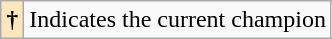<table class="wikitable">
<tr>
<th style="background:#ffe6bd;">†</th>
<td>Indicates the current champion</td>
</tr>
</table>
